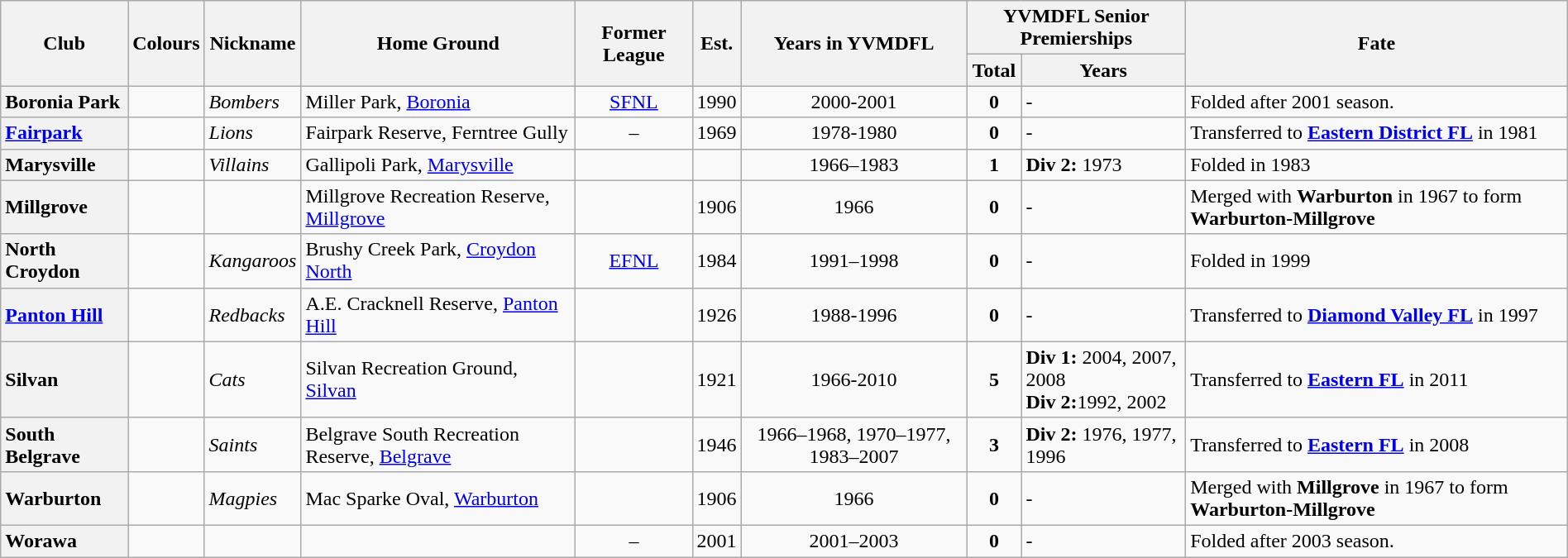<table class="wikitable sortable" style="text-align:center; width:100%">
<tr>
<th rowspan="2">Club</th>
<th rowspan="2">Colours</th>
<th rowspan="2">Nickname</th>
<th rowspan="2">Home Ground</th>
<th rowspan="2">Former League</th>
<th rowspan="2">Est.</th>
<th rowspan="2">Years in YVMDFL</th>
<th colspan="2">YVMDFL Senior Premierships</th>
<th rowspan="2">Fate</th>
</tr>
<tr>
<th>Total</th>
<th>Years</th>
</tr>
<tr>
<th style="text-align:left">Boronia Park</th>
<td></td>
<td align="left"><em>Bombers</em></td>
<td align="left">Miller Park, <a href='#'>Boronia</a></td>
<td><a href='#'>SFNL</a></td>
<td>1990</td>
<td>2000-2001</td>
<td><strong>0</strong></td>
<td align="left">-</td>
<td align="left">Folded after 2001 season.</td>
</tr>
<tr>
<th style="text-align:left"><a href='#'>Fairpark</a></th>
<td></td>
<td align="left"><em>Lions</em></td>
<td align="left">Fairpark Reserve, Ferntree Gully</td>
<td>–</td>
<td>1969</td>
<td>1978-1980</td>
<td><strong>0</strong></td>
<td align="left">-</td>
<td align="left">Transferred to <a href='#'><strong>Eastern District FL</strong></a> in 1981</td>
</tr>
<tr>
<th style="text-align:left">Marysville</th>
<td></td>
<td align="left"><em>Villains</em></td>
<td align="left">Gallipoli Park, <a href='#'>Marysville</a></td>
<td></td>
<td></td>
<td>1966–1983</td>
<td><strong>1</strong></td>
<td align="left"><strong>Div 2:</strong> 1973</td>
<td align="left">Folded in 1983</td>
</tr>
<tr>
<th style="text-align:left">Millgrove</th>
<td></td>
<td></td>
<td align="left">Millgrove Recreation Reserve, <a href='#'>Millgrove</a></td>
<td></td>
<td>1906</td>
<td>1966</td>
<td><strong>0</strong></td>
<td align="left">-</td>
<td align="left">Merged with <strong>Warburton</strong> in 1967 to form <strong>Warburton-Millgrove</strong></td>
</tr>
<tr>
<th style="text-align:left">North Croydon</th>
<td></td>
<td align="left"><em>Kangaroos</em></td>
<td align="left">Brushy Creek Park, <a href='#'>Croydon North</a></td>
<td><a href='#'>EFNL</a></td>
<td>1984</td>
<td>1991–1998</td>
<td><strong>0</strong></td>
<td align="left">-</td>
<td align="left">Folded in 1999</td>
</tr>
<tr>
<th style="text-align:left"><a href='#'>Panton Hill</a></th>
<td></td>
<td align="left"><em>Redbacks</em></td>
<td align="left">A.E. Cracknell Reserve, <a href='#'>Panton Hill</a></td>
<td></td>
<td>1926</td>
<td>1988-1996</td>
<td><strong>0</strong></td>
<td align="left">-</td>
<td align="left">Transferred to <a href='#'><strong>Diamond Valley FL</strong></a> in 1997</td>
</tr>
<tr>
<th style="text-align:left">Silvan</th>
<td></td>
<td align="left"><em>Cats</em></td>
<td align="left">Silvan Recreation Ground, <a href='#'>Silvan</a></td>
<td></td>
<td>1921</td>
<td>1966-2010</td>
<td><strong>5</strong></td>
<td align="left"><strong>Div 1:</strong> 2004, 2007, 2008 <br><strong>Div 2:</strong>1992, 2002</td>
<td align="left">Transferred to <a href='#'><strong>Eastern FL</strong></a> in 2011</td>
</tr>
<tr>
<th style="text-align:left">South Belgrave</th>
<td></td>
<td align="left"><em>Saints</em></td>
<td align="left">Belgrave South Recreation Reserve, <a href='#'>Belgrave</a></td>
<td></td>
<td>1946</td>
<td>1966–1968, 1970–1977, 1983–2007</td>
<td><strong>3</strong></td>
<td align="left"><strong>Div 2:</strong> 1976, 1977, 1996</td>
<td align="left">Transferred to <a href='#'><strong>Eastern FL</strong></a> in 2008</td>
</tr>
<tr>
<th style="text-align:left">Warburton</th>
<td></td>
<td align="left"><em>Magpies</em></td>
<td align="left">Mac Sparke Oval, <a href='#'>Warburton</a></td>
<td></td>
<td>1906</td>
<td>1966</td>
<td><strong>0</strong></td>
<td align="left">-</td>
<td align="left">Merged with <strong>Millgrove</strong> in 1967 to form <strong>Warburton-Millgrove</strong></td>
</tr>
<tr>
<th style="text-align:left">Worawa</th>
<td></td>
<td></td>
<td></td>
<td>–</td>
<td>2001</td>
<td>2001–2003</td>
<td><strong>0</strong></td>
<td align="left">-</td>
<td align="left">Folded after 2003 season.</td>
</tr>
</table>
